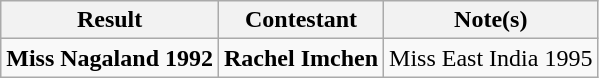<table class="wikitable">
<tr>
<th>Result</th>
<th>Contestant</th>
<th>Note(s)</th>
</tr>
<tr>
<td><strong>Miss Nagaland 1992</strong></td>
<td><strong>Rachel Imchen</strong></td>
<td>Miss East India 1995</td>
</tr>
</table>
